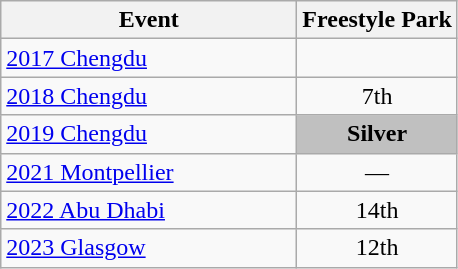<table class="wikitable" style="text-align: center;">
<tr ">
<th style="width:190px;">Event</th>
<th>Freestyle Park</th>
</tr>
<tr>
<td align=left> <a href='#'>2017 Chengdu</a></td>
<td></td>
</tr>
<tr>
<td align=left> <a href='#'>2018 Chengdu</a></td>
<td>7th</td>
</tr>
<tr>
<td align=left> <a href='#'>2019 Chengdu</a></td>
<td style="background:silver"><strong>Silver</strong></td>
</tr>
<tr>
<td align=left> <a href='#'>2021 Montpellier</a></td>
<td>—</td>
</tr>
<tr>
<td align=left> <a href='#'>2022 Abu Dhabi</a></td>
<td>14th</td>
</tr>
<tr>
<td align=left> <a href='#'>2023 Glasgow</a></td>
<td>12th</td>
</tr>
</table>
